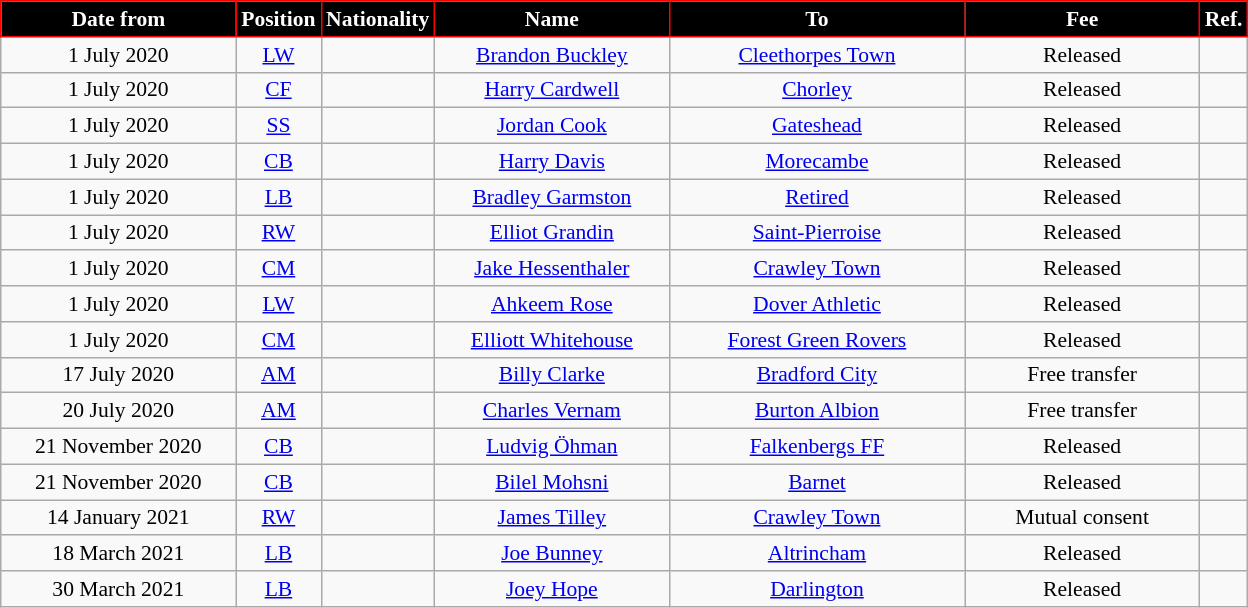<table class="wikitable"  style="text-align:center; font-size:90%; ">
<tr>
<th style="background:#000000; color:#FFFFFF; border:1px solid red; width:150px;">Date from</th>
<th style="background:#000000; color:#FFFFFF; border:1px solid red; width:50px;">Position</th>
<th style="background:#000000; color:#FFFFFF; border:1px solid red; width:50px;">Nationality</th>
<th style="background:#000000; color:#FFFFFF; border:1px solid red; width:150px;">Name</th>
<th style="background:#000000; color:#FFFFFF; border:1px solid red; width:190px;">To</th>
<th style="background:#000000; color:#FFFFFF; border:1px solid red; width:150px;">Fee</th>
<th style="background:#000000; color:#FFFFFF; border:1px solid red; width:25px;">Ref.</th>
</tr>
<tr>
<td>1 July 2020</td>
<td><a href='#'>LW</a></td>
<td></td>
<td><a href='#'>Brandon Buckley</a></td>
<td> <a href='#'>Cleethorpes Town</a></td>
<td>Released</td>
<td></td>
</tr>
<tr>
<td>1 July 2020</td>
<td><a href='#'>CF</a></td>
<td></td>
<td><a href='#'>Harry Cardwell</a></td>
<td> <a href='#'>Chorley</a></td>
<td>Released</td>
<td></td>
</tr>
<tr>
<td>1 July 2020</td>
<td><a href='#'>SS</a></td>
<td></td>
<td><a href='#'>Jordan Cook</a></td>
<td> <a href='#'>Gateshead</a></td>
<td>Released</td>
<td></td>
</tr>
<tr>
<td>1 July 2020</td>
<td><a href='#'>CB</a></td>
<td></td>
<td><a href='#'>Harry Davis</a></td>
<td> <a href='#'>Morecambe</a></td>
<td>Released</td>
<td></td>
</tr>
<tr>
<td>1 July 2020</td>
<td><a href='#'>LB</a></td>
<td></td>
<td><a href='#'>Bradley Garmston</a></td>
<td> <a href='#'>Retired</a></td>
<td>Released</td>
<td></td>
</tr>
<tr>
<td>1 July 2020</td>
<td><a href='#'>RW</a></td>
<td></td>
<td><a href='#'>Elliot Grandin</a></td>
<td> <a href='#'>Saint-Pierroise</a></td>
<td>Released</td>
<td></td>
</tr>
<tr>
<td>1 July 2020</td>
<td><a href='#'>CM</a></td>
<td></td>
<td><a href='#'>Jake Hessenthaler</a></td>
<td> <a href='#'>Crawley Town</a></td>
<td>Released</td>
<td></td>
</tr>
<tr>
<td>1 July 2020</td>
<td><a href='#'>LW</a></td>
<td></td>
<td><a href='#'>Ahkeem Rose</a></td>
<td> <a href='#'>Dover Athletic</a></td>
<td>Released</td>
<td></td>
</tr>
<tr>
<td>1 July 2020</td>
<td><a href='#'>CM</a></td>
<td></td>
<td><a href='#'>Elliott Whitehouse</a></td>
<td> <a href='#'>Forest Green Rovers</a></td>
<td>Released</td>
<td></td>
</tr>
<tr>
<td>17 July 2020</td>
<td><a href='#'>AM</a></td>
<td></td>
<td><a href='#'>Billy Clarke</a></td>
<td> <a href='#'>Bradford City</a></td>
<td>Free transfer</td>
<td></td>
</tr>
<tr>
<td>20 July 2020</td>
<td><a href='#'>AM</a></td>
<td></td>
<td><a href='#'>Charles Vernam</a></td>
<td> <a href='#'>Burton Albion</a></td>
<td>Free transfer</td>
<td></td>
</tr>
<tr>
<td>21 November 2020</td>
<td><a href='#'>CB</a></td>
<td></td>
<td><a href='#'>Ludvig Öhman</a></td>
<td> <a href='#'>Falkenbergs FF</a></td>
<td>Released</td>
<td></td>
</tr>
<tr>
<td>21 November 2020</td>
<td><a href='#'>CB</a></td>
<td></td>
<td><a href='#'>Bilel Mohsni</a></td>
<td> <a href='#'>Barnet</a></td>
<td>Released</td>
<td></td>
</tr>
<tr>
<td>14 January 2021</td>
<td><a href='#'>RW</a></td>
<td></td>
<td><a href='#'>James Tilley</a></td>
<td> <a href='#'>Crawley Town</a></td>
<td>Mutual consent</td>
<td></td>
</tr>
<tr>
<td>18 March 2021</td>
<td><a href='#'>LB</a></td>
<td></td>
<td><a href='#'>Joe Bunney</a></td>
<td> <a href='#'>Altrincham</a></td>
<td>Released</td>
<td></td>
</tr>
<tr>
<td>30 March 2021</td>
<td><a href='#'>LB</a></td>
<td></td>
<td><a href='#'>Joey Hope</a></td>
<td> <a href='#'>Darlington</a></td>
<td>Released</td>
<td></td>
</tr>
</table>
